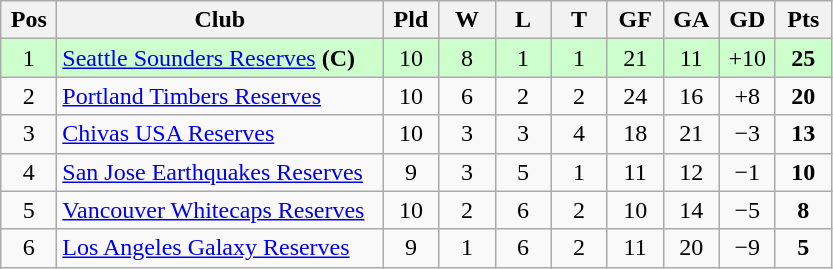<table class="wikitable" style="text-align:center">
<tr>
<th width=30>Pos</th>
<th width=210>Club</th>
<th width=30>Pld</th>
<th width=30>W</th>
<th width=30>L</th>
<th width=30>T</th>
<th width=30>GF</th>
<th width=30>GA</th>
<th width=30>GD</th>
<th width=30>Pts</th>
</tr>
<tr bgcolor=#ccffcc>
<td>1</td>
<td align="left"><a href='#'>Seattle Sounders Reserves</a> <strong>(C)</strong></td>
<td>10</td>
<td>8</td>
<td>1</td>
<td>1</td>
<td>21</td>
<td>11</td>
<td>+10</td>
<td><strong>25</strong></td>
</tr>
<tr>
<td>2</td>
<td align="left"><a href='#'>Portland Timbers Reserves</a></td>
<td>10</td>
<td>6</td>
<td>2</td>
<td>2</td>
<td>24</td>
<td>16</td>
<td>+8</td>
<td><strong>20</strong></td>
</tr>
<tr>
<td>3</td>
<td align="left"><a href='#'>Chivas USA Reserves</a></td>
<td>10</td>
<td>3</td>
<td>3</td>
<td>4</td>
<td>18</td>
<td>21</td>
<td>−3</td>
<td><strong>13</strong></td>
</tr>
<tr>
<td>4</td>
<td align="left"><a href='#'>San Jose Earthquakes Reserves</a></td>
<td>9</td>
<td>3</td>
<td>5</td>
<td>1</td>
<td>11</td>
<td>12</td>
<td>−1</td>
<td><strong>10</strong></td>
</tr>
<tr>
<td>5</td>
<td align="left"><a href='#'>Vancouver Whitecaps Reserves</a></td>
<td>10</td>
<td>2</td>
<td>6</td>
<td>2</td>
<td>10</td>
<td>14</td>
<td>−5</td>
<td><strong>8</strong></td>
</tr>
<tr>
<td>6</td>
<td align="left"><a href='#'>Los Angeles Galaxy Reserves</a></td>
<td>9</td>
<td>1</td>
<td>6</td>
<td>2</td>
<td>11</td>
<td>20</td>
<td>−9</td>
<td><strong>5</strong></td>
</tr>
</table>
